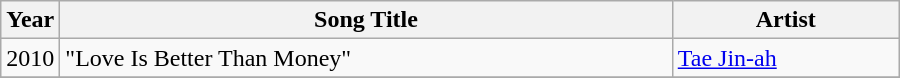<table class="wikitable" style="width:600px">
<tr>
<th width=10>Year</th>
<th>Song Title</th>
<th>Artist</th>
</tr>
<tr>
<td>2010</td>
<td>"Love Is Better Than Money" </td>
<td><a href='#'>Tae Jin-ah</a></td>
</tr>
<tr>
</tr>
</table>
